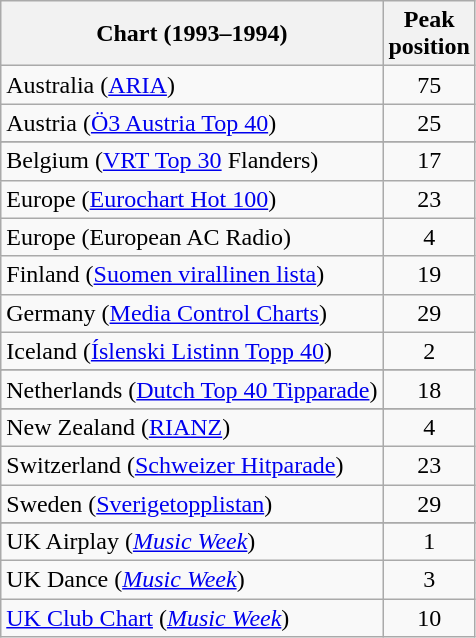<table class="wikitable sortable">
<tr>
<th>Chart (1993–1994)</th>
<th>Peak<br>position</th>
</tr>
<tr>
<td>Australia (<a href='#'>ARIA</a>)</td>
<td align="center">75</td>
</tr>
<tr>
<td>Austria (<a href='#'>Ö3 Austria Top 40</a>)</td>
<td style="text-align:center;">25</td>
</tr>
<tr>
</tr>
<tr>
<td>Belgium (<a href='#'>VRT Top 30</a> Flanders)</td>
<td style="text-align:center;">17</td>
</tr>
<tr>
<td>Europe (<a href='#'>Eurochart Hot 100</a>)</td>
<td style="text-align:center;">23</td>
</tr>
<tr>
<td>Europe (European AC Radio)</td>
<td style="text-align:center;">4</td>
</tr>
<tr>
<td>Finland (<a href='#'>Suomen virallinen lista</a>)</td>
<td style="text-align:center;">19</td>
</tr>
<tr>
<td>Germany (<a href='#'>Media Control Charts</a>)</td>
<td style="text-align:center;">29</td>
</tr>
<tr>
<td>Iceland (<a href='#'>Íslenski Listinn Topp 40</a>)</td>
<td style="text-align:center;">2</td>
</tr>
<tr>
</tr>
<tr>
<td>Netherlands (<a href='#'>Dutch Top 40 Tipparade</a>)</td>
<td align="center">18</td>
</tr>
<tr>
</tr>
<tr>
<td>New Zealand (<a href='#'>RIANZ</a>)</td>
<td style="text-align:center;">4</td>
</tr>
<tr>
<td>Switzerland (<a href='#'>Schweizer Hitparade</a>)</td>
<td style="text-align:center;">23</td>
</tr>
<tr>
<td>Sweden (<a href='#'>Sverigetopplistan</a>)</td>
<td style="text-align:center;">29</td>
</tr>
<tr>
</tr>
<tr>
<td>UK Airplay (<em><a href='#'>Music Week</a></em>)</td>
<td style="text-align:center;">1</td>
</tr>
<tr>
<td>UK Dance (<em><a href='#'>Music Week</a></em>)</td>
<td style="text-align:center;">3</td>
</tr>
<tr>
<td><a href='#'>UK Club Chart</a> (<em><a href='#'>Music Week</a></em>)</td>
<td style="text-align:center;">10</td>
</tr>
</table>
